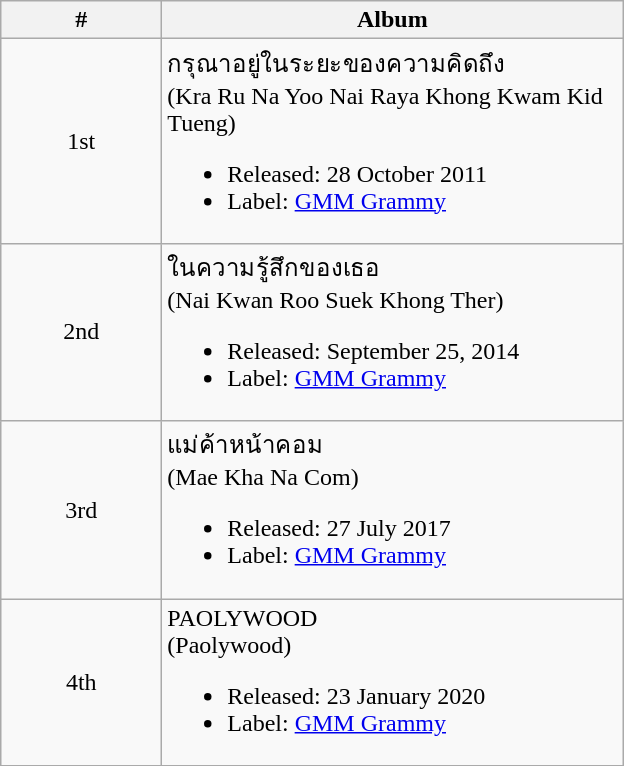<table class="wikitable">
<tr>
<th width="100">#</th>
<th width="300">Album</th>
</tr>
<tr>
<td style="text-align:center;">1st</td>
<td>กรุณาอยู่ในระยะของความคิดถึง<br>(Kra Ru Na Yoo Nai Raya Khong Kwam Kid Tueng)<ul><li>Released: 28 October 2011</li><li>Label: <a href='#'>GMM Grammy</a></li></ul></td>
</tr>
<tr>
<td style="text-align:center;">2nd</td>
<td>ในความรู้สึกของเธอ<br>(Nai Kwan Roo Suek Khong Ther)<ul><li>Released: September 25, 2014</li><li>Label: <a href='#'>GMM Grammy</a></li></ul></td>
</tr>
<tr>
<td style="text-align:center;">3rd</td>
<td>แม่ค้าหน้าคอม<br>(Mae Kha Na Com)<ul><li>Released: 27 July 2017</li><li>Label: <a href='#'>GMM Grammy</a></li></ul></td>
</tr>
<tr>
<td style="text-align:center;">4th</td>
<td>PAOLYWOOD<br>(Paolywood)<ul><li>Released: 23 January 2020</li><li>Label: <a href='#'>GMM Grammy</a></li></ul></td>
</tr>
<tr>
</tr>
</table>
